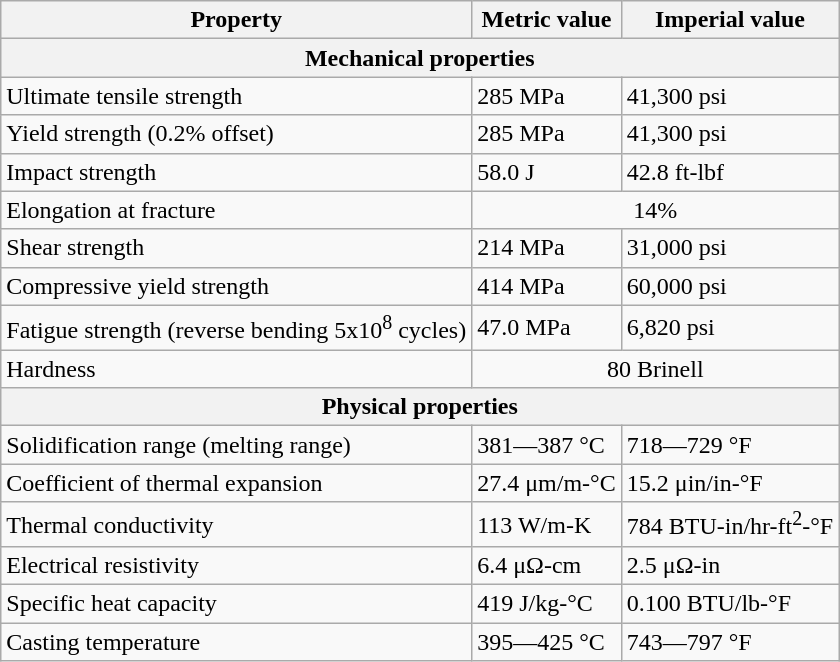<table class="wikitable">
<tr>
<th>Property</th>
<th>Metric value</th>
<th>Imperial value</th>
</tr>
<tr>
<th colspan=3>Mechanical properties</th>
</tr>
<tr>
<td>Ultimate tensile strength</td>
<td>285 MPa</td>
<td>41,300 psi</td>
</tr>
<tr>
<td>Yield strength (0.2% offset)</td>
<td>285 MPa</td>
<td>41,300 psi</td>
</tr>
<tr>
<td>Impact strength</td>
<td>58.0 J</td>
<td>42.8 ft-lbf</td>
</tr>
<tr>
<td>Elongation at fracture</td>
<td colspan=2 align="center">14%</td>
</tr>
<tr>
<td>Shear strength</td>
<td>214 MPa</td>
<td>31,000 psi</td>
</tr>
<tr>
<td>Compressive yield strength</td>
<td>414 MPa</td>
<td>60,000 psi</td>
</tr>
<tr>
<td>Fatigue strength (reverse bending 5x10<sup>8</sup> cycles)</td>
<td>47.0 MPa</td>
<td>6,820 psi</td>
</tr>
<tr>
<td>Hardness</td>
<td colspan=2 align="center">80 Brinell</td>
</tr>
<tr>
<th colspan=3>Physical properties</th>
</tr>
<tr>
<td>Solidification range (melting range)</td>
<td>381—387 °C</td>
<td>718—729 °F</td>
</tr>
<tr>
<td>Coefficient of thermal expansion</td>
<td>27.4 μm/m-°C</td>
<td>15.2 μin/in-°F</td>
</tr>
<tr>
<td>Thermal conductivity</td>
<td>113 W/m-K</td>
<td>784 BTU-in/hr-ft<sup>2</sup>-°F</td>
</tr>
<tr>
<td>Electrical resistivity</td>
<td>6.4 μΩ-cm</td>
<td>2.5 μΩ-in</td>
</tr>
<tr>
<td>Specific heat capacity</td>
<td>419 J/kg-°C</td>
<td>0.100 BTU/lb-°F</td>
</tr>
<tr>
<td>Casting temperature</td>
<td>395—425 °C</td>
<td>743—797 °F</td>
</tr>
</table>
